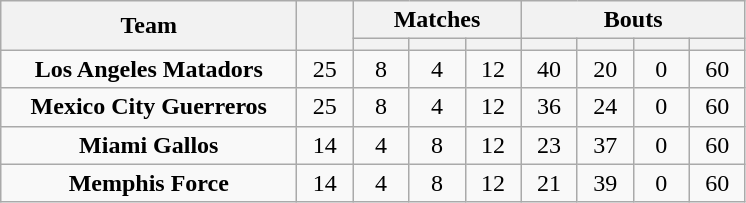<table class="wikitable sortable" style="text-align: center">
<tr>
<th style="width:190px;" rowspan="2">Team</th>
<th style="width:30px;" rowspan="2"></th>
<th style="width:30px;" colspan="3">Matches</th>
<th style="width:30px;" colspan="4">Bouts</th>
</tr>
<tr>
<th style="width:30px;"></th>
<th style="width:30px;"></th>
<th style="width:30px;"></th>
<th style="width:30px;"></th>
<th style="width:30px;"></th>
<th style="width:30px;"></th>
<th style="width:30px;"></th>
</tr>
<tr>
<td> <strong>Los Angeles Matadors</strong></td>
<td>25</td>
<td>8</td>
<td>4</td>
<td>12</td>
<td>40</td>
<td>20</td>
<td>0</td>
<td>60</td>
</tr>
<tr>
<td> <strong>Mexico City Guerreros</strong></td>
<td>25</td>
<td>8</td>
<td>4</td>
<td>12</td>
<td>36</td>
<td>24</td>
<td>0</td>
<td>60</td>
</tr>
<tr>
<td> <strong>Miami Gallos</strong></td>
<td>14</td>
<td>4</td>
<td>8</td>
<td>12</td>
<td>23</td>
<td>37</td>
<td>0</td>
<td>60</td>
</tr>
<tr>
<td> <strong>Memphis Force</strong></td>
<td>14</td>
<td>4</td>
<td>8</td>
<td>12</td>
<td>21</td>
<td>39</td>
<td>0</td>
<td>60</td>
</tr>
</table>
